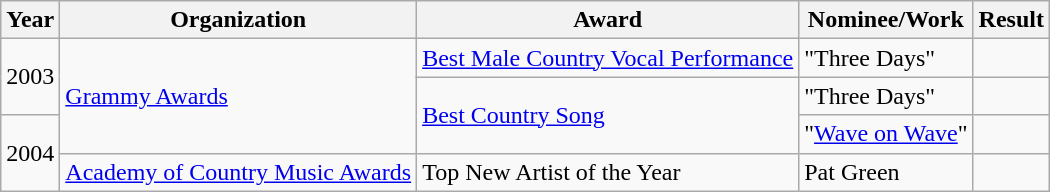<table class="wikitable">
<tr>
<th>Year</th>
<th>Organization</th>
<th>Award</th>
<th>Nominee/Work</th>
<th>Result</th>
</tr>
<tr>
<td rowspan=2>2003</td>
<td rowspan=3><a href='#'>Grammy Awards</a></td>
<td><a href='#'>Best Male Country Vocal Performance</a></td>
<td>"Three Days"</td>
<td></td>
</tr>
<tr>
<td rowspan=2><a href='#'>Best Country Song</a></td>
<td>"Three Days"</td>
<td></td>
</tr>
<tr>
<td rowspan=2>2004</td>
<td>"<a href='#'>Wave on Wave</a>"</td>
<td></td>
</tr>
<tr>
<td><a href='#'>Academy of Country Music Awards</a></td>
<td>Top New Artist of the Year</td>
<td>Pat Green</td>
<td></td>
</tr>
</table>
